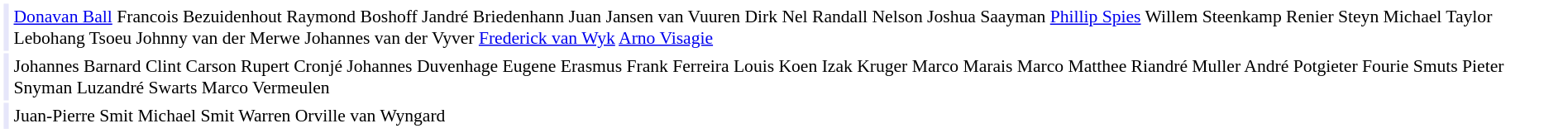<table cellpadding="2" style="border: 1px solid white; font-size:90%;">
<tr>
<td style="text-align:right;" bgcolor="lavender"></td>
<td style="text-align:left;"><a href='#'>Donavan Ball</a> Francois Bezuidenhout Raymond Boshoff Jandré Briedenhann Juan Jansen van Vuuren Dirk Nel Randall Nelson Joshua Saayman <a href='#'>Phillip Spies</a> Willem Steenkamp Renier Steyn Michael Taylor Lebohang Tsoeu Johnny van der Merwe Johannes van der Vyver <a href='#'>Frederick van Wyk</a> <a href='#'>Arno Visagie</a></td>
</tr>
<tr>
<td style="text-align:right;" bgcolor="lavender"></td>
<td style="text-align:left;">Johannes Barnard Clint Carson Rupert Cronjé Johannes Duvenhage Eugene Erasmus Frank Ferreira Louis Koen Izak Kruger Marco Marais Marco Matthee Riandré Muller André Potgieter Fourie Smuts Pieter Snyman Luzandré Swarts Marco Vermeulen</td>
</tr>
<tr>
<td style="text-align:right;" bgcolor="lavender"></td>
<td style="text-align:left;">Juan-Pierre Smit Michael Smit Warren Orville van Wyngard</td>
</tr>
</table>
